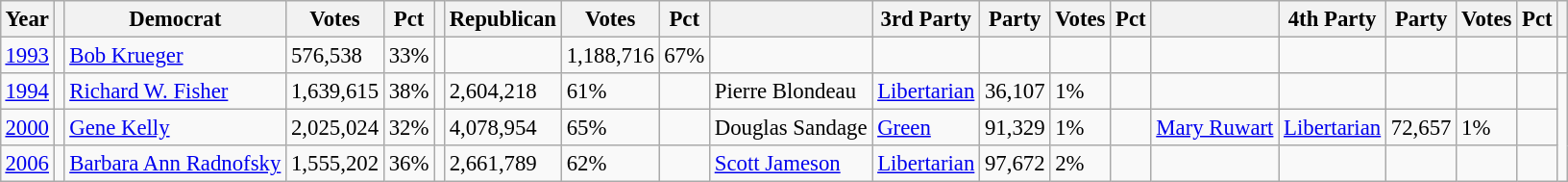<table class="wikitable" style="margin:0.5em ; font-size:95%">
<tr>
<th>Year</th>
<th></th>
<th>Democrat</th>
<th>Votes</th>
<th>Pct</th>
<th></th>
<th>Republican</th>
<th>Votes</th>
<th>Pct</th>
<th></th>
<th>3rd Party</th>
<th>Party</th>
<th>Votes</th>
<th>Pct</th>
<th></th>
<th>4th Party</th>
<th>Party</th>
<th>Votes</th>
<th>Pct</th>
<th></th>
</tr>
<tr>
<td><a href='#'>1993</a></td>
<td></td>
<td><a href='#'>Bob Krueger</a></td>
<td>576,538</td>
<td>33%</td>
<td></td>
<td></td>
<td>1,188,716</td>
<td>67%</td>
<td></td>
<td></td>
<td></td>
<td></td>
<td></td>
<td></td>
<td></td>
<td></td>
<td></td>
<td></td>
<td></td>
</tr>
<tr>
<td><a href='#'>1994</a></td>
<td></td>
<td><a href='#'>Richard W. Fisher</a></td>
<td>1,639,615</td>
<td>38%</td>
<td></td>
<td>2,604,218</td>
<td>61%</td>
<td></td>
<td>Pierre Blondeau</td>
<td><a href='#'>Libertarian</a></td>
<td>36,107</td>
<td>1%</td>
<td></td>
<td></td>
<td></td>
<td></td>
<td></td>
<td></td>
</tr>
<tr>
<td><a href='#'>2000</a></td>
<td></td>
<td><a href='#'>Gene Kelly</a></td>
<td>2,025,024</td>
<td>32%</td>
<td></td>
<td>4,078,954</td>
<td>65%</td>
<td></td>
<td>Douglas Sandage</td>
<td><a href='#'>Green</a></td>
<td>91,329</td>
<td>1%</td>
<td></td>
<td><a href='#'>Mary Ruwart</a></td>
<td><a href='#'>Libertarian</a></td>
<td>72,657</td>
<td>1%</td>
<td></td>
</tr>
<tr>
<td><a href='#'>2006</a></td>
<td></td>
<td><a href='#'>Barbara Ann Radnofsky</a></td>
<td>1,555,202</td>
<td>36%</td>
<td></td>
<td>2,661,789</td>
<td>62%</td>
<td></td>
<td><a href='#'>Scott Jameson</a></td>
<td><a href='#'>Libertarian</a></td>
<td>97,672</td>
<td>2%</td>
<td></td>
<td></td>
<td></td>
<td></td>
<td></td>
<td></td>
</tr>
</table>
